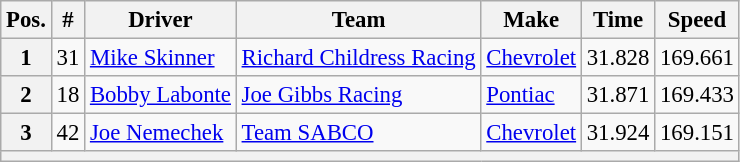<table class="wikitable" style="font-size:95%">
<tr>
<th>Pos.</th>
<th>#</th>
<th>Driver</th>
<th>Team</th>
<th>Make</th>
<th>Time</th>
<th>Speed</th>
</tr>
<tr>
<th>1</th>
<td>31</td>
<td><a href='#'>Mike Skinner</a></td>
<td><a href='#'>Richard Childress Racing</a></td>
<td><a href='#'>Chevrolet</a></td>
<td>31.828</td>
<td>169.661</td>
</tr>
<tr>
<th>2</th>
<td>18</td>
<td><a href='#'>Bobby Labonte</a></td>
<td><a href='#'>Joe Gibbs Racing</a></td>
<td><a href='#'>Pontiac</a></td>
<td>31.871</td>
<td>169.433</td>
</tr>
<tr>
<th>3</th>
<td>42</td>
<td><a href='#'>Joe Nemechek</a></td>
<td><a href='#'>Team SABCO</a></td>
<td><a href='#'>Chevrolet</a></td>
<td>31.924</td>
<td>169.151</td>
</tr>
<tr>
<th colspan="7"></th>
</tr>
</table>
